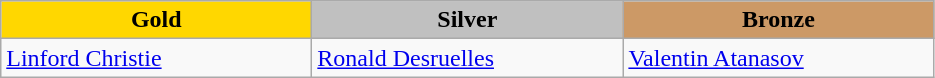<table class="wikitable" style="text-align:left">
<tr align="center">
<td width=200 bgcolor=gold><strong>Gold</strong></td>
<td width=200 bgcolor=silver><strong>Silver</strong></td>
<td width=200 bgcolor=CC9966><strong>Bronze</strong></td>
</tr>
<tr>
<td><a href='#'>Linford Christie</a><br><em></em></td>
<td><a href='#'>Ronald Desruelles</a><br><em></em></td>
<td><a href='#'>Valentin Atanasov</a><br><em></em></td>
</tr>
</table>
